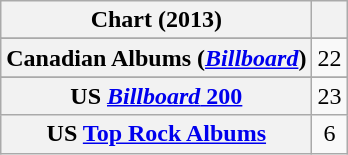<table class="wikitable sortable plainrowheaders" style="text-align:center">
<tr>
<th scope="col">Chart (2013)</th>
<th scope="col"></th>
</tr>
<tr>
</tr>
<tr>
<th scope="row">Canadian Albums (<em><a href='#'>Billboard</a></em>)</th>
<td>22</td>
</tr>
<tr>
</tr>
<tr>
<th scope="row">US <a href='#'><em>Billboard</em> 200</a></th>
<td>23</td>
</tr>
<tr>
<th scope="row">US <a href='#'>Top Rock Albums</a></th>
<td>6</td>
</tr>
</table>
